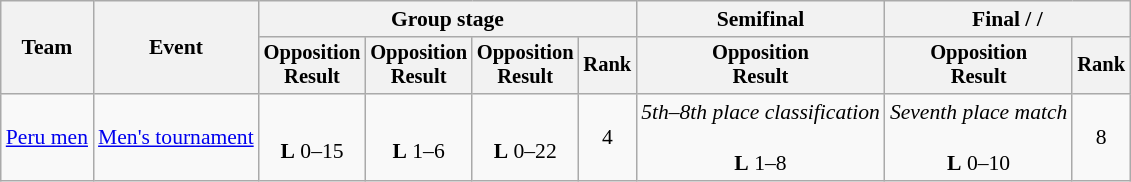<table class=wikitable style=font-size:90%;text-align:center>
<tr>
<th rowspan=2>Team</th>
<th rowspan=2>Event</th>
<th colspan=4>Group stage</th>
<th>Semifinal</th>
<th colspan=2>Final /  / </th>
</tr>
<tr style=font-size:95%>
<th>Opposition<br>Result</th>
<th>Opposition<br>Result</th>
<th>Opposition<br>Result</th>
<th>Rank</th>
<th>Opposition<br>Result</th>
<th>Opposition<br>Result</th>
<th>Rank</th>
</tr>
<tr>
<td align=left><a href='#'>Peru men</a></td>
<td align=left><a href='#'>Men's tournament</a></td>
<td><br><strong>L</strong> 0–15</td>
<td><br><strong>L</strong> 1–6</td>
<td><br><strong>L</strong> 0–22</td>
<td>4</td>
<td><em>5th–8th place classification</em><br><br><strong>L</strong> 1–8</td>
<td><em>Seventh place match</em><br><br><strong>L</strong> 0–10</td>
<td>8</td>
</tr>
</table>
